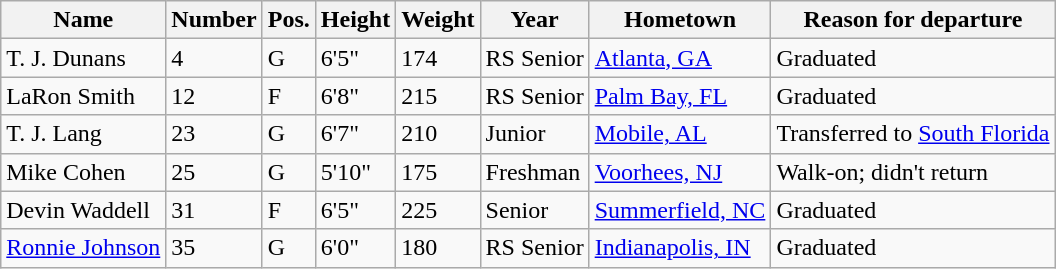<table class="wikitable sortable" border="1">
<tr>
<th>Name</th>
<th>Number</th>
<th>Pos.</th>
<th>Height</th>
<th>Weight</th>
<th>Year</th>
<th>Hometown</th>
<th class="unsortable">Reason for departure</th>
</tr>
<tr>
<td>T. J. Dunans</td>
<td>4</td>
<td>G</td>
<td>6'5"</td>
<td>174</td>
<td>RS Senior</td>
<td><a href='#'>Atlanta, GA</a></td>
<td>Graduated</td>
</tr>
<tr>
<td>LaRon Smith</td>
<td>12</td>
<td>F</td>
<td>6'8"</td>
<td>215</td>
<td>RS Senior</td>
<td><a href='#'>Palm Bay, FL</a></td>
<td>Graduated</td>
</tr>
<tr>
<td>T. J. Lang</td>
<td>23</td>
<td>G</td>
<td>6'7"</td>
<td>210</td>
<td>Junior</td>
<td><a href='#'>Mobile, AL</a></td>
<td>Transferred to <a href='#'>South Florida</a></td>
</tr>
<tr>
<td>Mike Cohen</td>
<td>25</td>
<td>G</td>
<td>5'10"</td>
<td>175</td>
<td>Freshman</td>
<td><a href='#'>Voorhees, NJ</a></td>
<td>Walk-on; didn't return</td>
</tr>
<tr>
<td>Devin Waddell</td>
<td>31</td>
<td>F</td>
<td>6'5"</td>
<td>225</td>
<td>Senior</td>
<td><a href='#'>Summerfield, NC</a></td>
<td>Graduated</td>
</tr>
<tr>
<td><a href='#'>Ronnie Johnson</a></td>
<td>35</td>
<td>G</td>
<td>6'0"</td>
<td>180</td>
<td>RS Senior</td>
<td><a href='#'>Indianapolis, IN</a></td>
<td>Graduated</td>
</tr>
</table>
